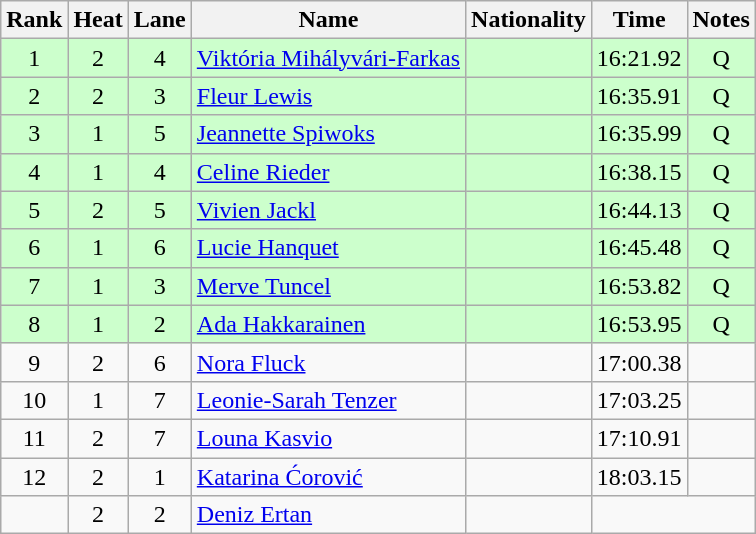<table class="wikitable sortable" style="text-align:center">
<tr>
<th>Rank</th>
<th>Heat</th>
<th>Lane</th>
<th>Name</th>
<th>Nationality</th>
<th>Time</th>
<th>Notes</th>
</tr>
<tr bgcolor=ccffcc>
<td>1</td>
<td>2</td>
<td>4</td>
<td align=left><a href='#'>Viktória Mihályvári-Farkas</a></td>
<td align=left></td>
<td>16:21.92</td>
<td>Q</td>
</tr>
<tr bgcolor=ccffcc>
<td>2</td>
<td>2</td>
<td>3</td>
<td align=left><a href='#'>Fleur Lewis</a></td>
<td align=left></td>
<td>16:35.91</td>
<td>Q</td>
</tr>
<tr bgcolor=ccffcc>
<td>3</td>
<td>1</td>
<td>5</td>
<td align=left><a href='#'>Jeannette Spiwoks</a></td>
<td align=left></td>
<td>16:35.99</td>
<td>Q</td>
</tr>
<tr bgcolor=ccffcc>
<td>4</td>
<td>1</td>
<td>4</td>
<td align=left><a href='#'>Celine Rieder</a></td>
<td align=left></td>
<td>16:38.15</td>
<td>Q</td>
</tr>
<tr bgcolor=ccffcc>
<td>5</td>
<td>2</td>
<td>5</td>
<td align=left><a href='#'>Vivien Jackl</a></td>
<td align=left></td>
<td>16:44.13</td>
<td>Q</td>
</tr>
<tr bgcolor=ccffcc>
<td>6</td>
<td>1</td>
<td>6</td>
<td align=left><a href='#'>Lucie Hanquet</a></td>
<td align=left></td>
<td>16:45.48</td>
<td>Q</td>
</tr>
<tr bgcolor=ccffcc>
<td>7</td>
<td>1</td>
<td>3</td>
<td align=left><a href='#'>Merve Tuncel</a></td>
<td align=left></td>
<td>16:53.82</td>
<td>Q</td>
</tr>
<tr bgcolor=ccffcc>
<td>8</td>
<td>1</td>
<td>2</td>
<td align=left><a href='#'>Ada Hakkarainen</a></td>
<td align=left></td>
<td>16:53.95</td>
<td>Q</td>
</tr>
<tr>
<td>9</td>
<td>2</td>
<td>6</td>
<td align=left><a href='#'>Nora Fluck</a></td>
<td align=left></td>
<td>17:00.38</td>
<td></td>
</tr>
<tr>
<td>10</td>
<td>1</td>
<td>7</td>
<td align=left><a href='#'>Leonie-Sarah Tenzer</a></td>
<td align=left></td>
<td>17:03.25</td>
<td></td>
</tr>
<tr>
<td>11</td>
<td>2</td>
<td>7</td>
<td align=left><a href='#'>Louna Kasvio</a></td>
<td align=left></td>
<td>17:10.91</td>
<td></td>
</tr>
<tr>
<td>12</td>
<td>2</td>
<td>1</td>
<td align=left><a href='#'>Katarina Ćorović</a></td>
<td align=left></td>
<td>18:03.15</td>
<td></td>
</tr>
<tr>
<td></td>
<td>2</td>
<td>2</td>
<td align=left><a href='#'>Deniz Ertan</a></td>
<td align=left></td>
<td colspan=2></td>
</tr>
</table>
